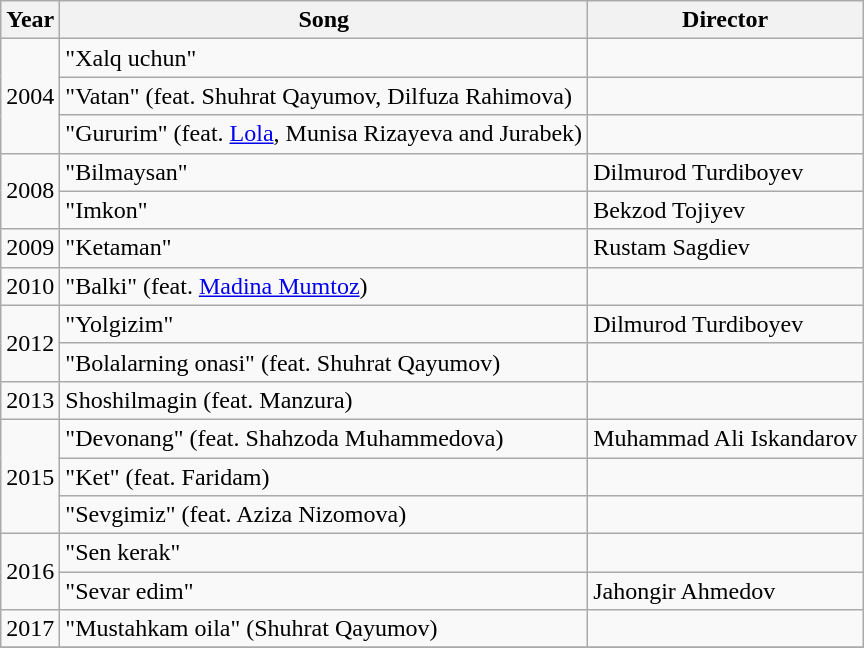<table class="wikitable">
<tr>
<th>Year</th>
<th>Song</th>
<th>Director</th>
</tr>
<tr>
<td rowspan="3">2004</td>
<td>"Xalq uchun"</td>
<td></td>
</tr>
<tr>
<td>"Vatan" (feat. Shuhrat Qayumov, Dilfuza Rahimova)</td>
<td></td>
</tr>
<tr>
<td>"Gururim" (feat. <a href='#'>Lola</a>, Munisa Rizayeva and Jurabek)</td>
<td></td>
</tr>
<tr>
<td rowspan="2">2008</td>
<td>"Bilmaysan"</td>
<td>Dilmurod Turdiboyev</td>
</tr>
<tr>
<td>"Imkon"</td>
<td>Bekzod Tojiyev</td>
</tr>
<tr>
<td>2009</td>
<td>"Ketaman"</td>
<td>Rustam Sagdiev</td>
</tr>
<tr>
<td>2010</td>
<td>"Balki" (feat. <a href='#'>Madina Mumtoz</a>)</td>
<td></td>
</tr>
<tr>
<td rowspan="2">2012</td>
<td>"Yolgizim"</td>
<td>Dilmurod Turdiboyev</td>
</tr>
<tr>
<td>"Bolalarning onasi" (feat. Shuhrat Qayumov)</td>
<td></td>
</tr>
<tr>
<td>2013</td>
<td>Shoshilmagin (feat. Manzura)</td>
<td></td>
</tr>
<tr>
<td rowspan="3">2015</td>
<td>"Devonang" (feat. Shahzoda Muhammedova)</td>
<td>Muhammad Ali Iskandarov</td>
</tr>
<tr>
<td>"Ket" (feat. Faridam)</td>
<td></td>
</tr>
<tr>
<td>"Sevgimiz" (feat. Aziza Nizomova)</td>
<td></td>
</tr>
<tr>
<td rowspan="2">2016</td>
<td>"Sen kerak"</td>
<td></td>
</tr>
<tr>
<td>"Sevar edim"</td>
<td>Jahongir Ahmedov</td>
</tr>
<tr>
<td>2017</td>
<td>"Mustahkam oila" (Shuhrat Qayumov)</td>
<td></td>
</tr>
<tr>
</tr>
</table>
